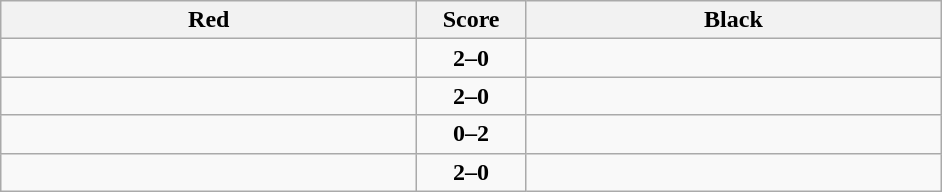<table class="wikitable" style="text-align: center;">
<tr>
<th align="right" width="270">Red</th>
<th width="65">Score</th>
<th align="left" width="270">Black</th>
</tr>
<tr>
<td align=left><strong></strong></td>
<td align=center><strong>2–0</strong></td>
<td align=left></td>
</tr>
<tr>
<td align=left><strong></strong></td>
<td align=center><strong>2–0</strong></td>
<td align=left></td>
</tr>
<tr>
<td align=left></td>
<td align=center><strong>0–2</strong></td>
<td align=left><strong></strong></td>
</tr>
<tr>
<td align=left><strong></strong></td>
<td align=center><strong>2–0</strong></td>
<td align=left></td>
</tr>
</table>
